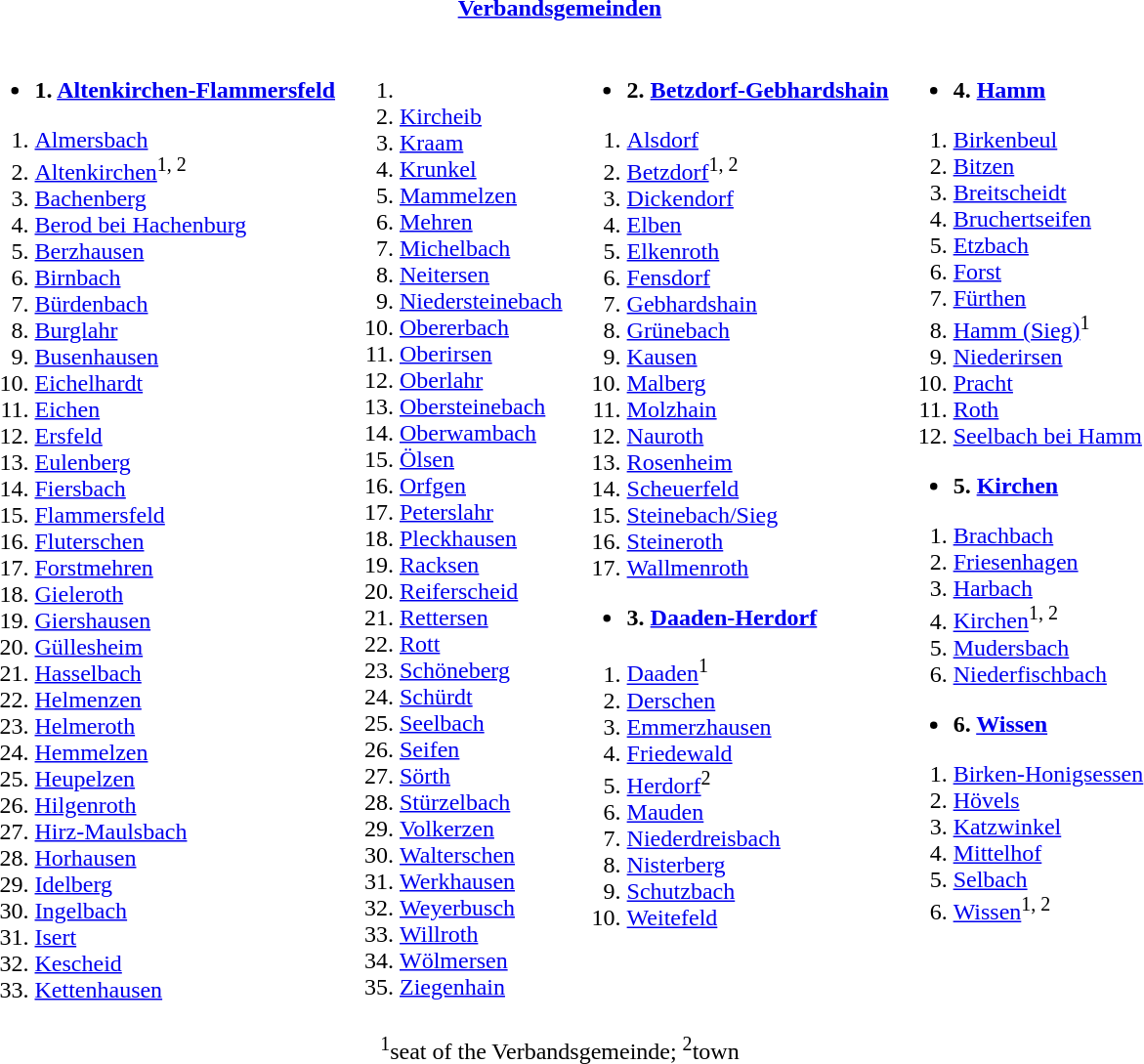<table>
<tr>
<th colspan=4><a href='#'>Verbandsgemeinden</a></th>
</tr>
<tr valign=top>
<td><br><ul><li><strong>1. <a href='#'>Altenkirchen-Flammersfeld</a></strong></li></ul><ol><li><a href='#'>Almersbach</a></li><li><a href='#'>Altenkirchen</a><sup>1, 2</sup></li><li><a href='#'>Bachenberg</a></li><li><a href='#'>Berod bei Hachenburg</a></li><li><a href='#'>Berzhausen</a></li><li><a href='#'>Birnbach</a></li><li><a href='#'>Bürdenbach</a></li><li><a href='#'>Burglahr</a></li><li><a href='#'>Busenhausen</a></li><li><a href='#'>Eichelhardt</a></li><li><a href='#'>Eichen</a></li><li><a href='#'>Ersfeld</a></li><li><a href='#'>Eulenberg</a></li><li><a href='#'>Fiersbach</a></li><li><a href='#'>Flammersfeld</a></li><li><a href='#'>Fluterschen</a></li><li><a href='#'>Forstmehren</a></li><li><a href='#'>Gieleroth</a></li><li><a href='#'>Giershausen</a></li><li><a href='#'>Güllesheim</a></li><li><a href='#'>Hasselbach</a></li><li><a href='#'>Helmenzen</a></li><li><a href='#'>Helmeroth</a></li><li><a href='#'>Hemmelzen</a></li><li><a href='#'>Heupelzen</a></li><li><a href='#'>Hilgenroth</a></li><li><a href='#'>Hirz-Maulsbach</a></li><li><a href='#'>Horhausen</a></li><li><a href='#'>Idelberg</a></li><li><a href='#'>Ingelbach</a></li><li><a href='#'>Isert</a></li><li><a href='#'>Kescheid</a></li><li><a href='#'>Kettenhausen</a></li></ol></td>
<td><br><ol><li><li><a href='#'>Kircheib</a></li><li><a href='#'>Kraam</a></li><li><a href='#'>Krunkel</a></li><li><a href='#'>Mammelzen</a></li><li><a href='#'>Mehren</a></li><li><a href='#'>Michelbach</a></li><li><a href='#'>Neitersen</a></li><li><a href='#'>Niedersteinebach</a></li><li><a href='#'>Obererbach</a></li><li><a href='#'>Oberirsen</a></li><li><a href='#'>Oberlahr</a></li><li><a href='#'>Obersteinebach</a></li><li><a href='#'>Oberwambach</a></li><li><a href='#'>Ölsen</a></li><li><a href='#'>Orfgen</a></li><li><a href='#'>Peterslahr</a></li><li><a href='#'>Pleckhausen</a></li><li><a href='#'>Racksen</a></li><li><a href='#'>Reiferscheid</a></li><li><a href='#'>Rettersen</a></li><li><a href='#'>Rott</a></li><li><a href='#'>Schöneberg</a></li><li><a href='#'>Schürdt</a></li><li><a href='#'>Seelbach</a></li><li><a href='#'>Seifen</a></li><li><a href='#'>Sörth</a></li><li><a href='#'>Stürzelbach</a></li><li><a href='#'>Volkerzen</a></li><li><a href='#'>Walterschen</a></li><li><a href='#'>Werkhausen</a></li><li><a href='#'>Weyerbusch</a></li><li><a href='#'>Willroth</a></li><li><a href='#'>Wölmersen</a></li><li><a href='#'>Ziegenhain</a></li></ol></td>
<td><br><ul><li><strong>2. <a href='#'>Betzdorf-Gebhardshain</a></strong></li></ul><ol><li><a href='#'>Alsdorf</a></li><li><a href='#'>Betzdorf</a><sup>1, 2</sup></li><li><a href='#'>Dickendorf</a></li><li><a href='#'>Elben</a></li><li><a href='#'>Elkenroth</a></li><li><a href='#'>Fensdorf</a></li><li><a href='#'>Gebhardshain</a></li><li><a href='#'>Grünebach</a></li><li><a href='#'>Kausen</a></li><li><a href='#'>Malberg</a></li><li><a href='#'>Molzhain</a></li><li><a href='#'>Nauroth</a></li><li><a href='#'>Rosenheim</a></li><li><a href='#'>Scheuerfeld</a></li><li><a href='#'>Steinebach/Sieg</a></li><li><a href='#'>Steineroth</a></li><li><a href='#'>Wallmenroth</a></li></ol><ul><li><strong>3. <a href='#'>Daaden-Herdorf</a></strong></li></ul><ol><li><a href='#'>Daaden</a><sup>1</sup></li><li><a href='#'>Derschen</a></li><li><a href='#'>Emmerzhausen</a></li><li><a href='#'>Friedewald</a></li><li><a href='#'>Herdorf</a><sup>2</sup></li><li><a href='#'>Mauden</a></li><li><a href='#'>Niederdreisbach</a></li><li><a href='#'>Nisterberg</a></li><li><a href='#'>Schutzbach</a></li><li><a href='#'>Weitefeld</a></li></ol></td>
<td><br><ul><li><strong>4. <a href='#'>Hamm</a></strong></li></ul><ol><li><a href='#'>Birkenbeul</a></li><li><a href='#'>Bitzen</a></li><li><a href='#'>Breitscheidt</a></li><li><a href='#'>Bruchertseifen</a></li><li><a href='#'>Etzbach</a></li><li><a href='#'>Forst</a></li><li><a href='#'>Fürthen</a></li><li><a href='#'>Hamm (Sieg)</a><sup>1</sup></li><li><a href='#'>Niederirsen</a></li><li><a href='#'>Pracht</a></li><li><a href='#'>Roth</a></li><li><a href='#'>Seelbach bei Hamm</a></li></ol><ul><li><strong>5. <a href='#'>Kirchen</a></strong></li></ul><ol><li><a href='#'>Brachbach</a></li><li><a href='#'>Friesenhagen</a></li><li><a href='#'>Harbach</a></li><li><a href='#'>Kirchen</a><sup>1, 2</sup></li><li><a href='#'>Mudersbach</a></li><li><a href='#'>Niederfischbach</a></li></ol><ul><li><strong>6. <a href='#'>Wissen</a></strong></li></ul><ol><li><a href='#'>Birken-Honigsessen</a></li><li><a href='#'>Hövels</a></li><li><a href='#'>Katzwinkel</a></li><li><a href='#'>Mittelhof</a></li><li><a href='#'>Selbach</a></li><li><a href='#'>Wissen</a><sup>1, 2</sup></li></ol></td>
</tr>
<tr>
<td colspan=4 align=center><sup>1</sup>seat of the Verbandsgemeinde; <sup>2</sup>town</td>
</tr>
</table>
